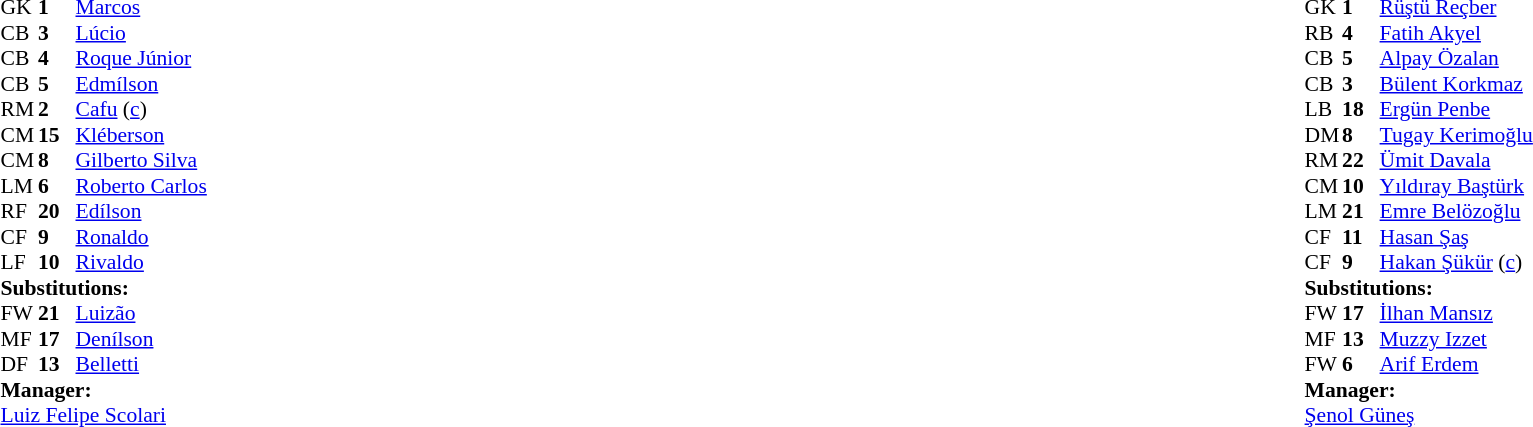<table width="100%">
<tr>
<td valign="top" width="50%"><br><table style="font-size: 90%" cellspacing="0" cellpadding="0">
<tr>
<th width="25"></th>
<th width="25"></th>
</tr>
<tr>
<td>GK</td>
<td><strong>1</strong></td>
<td><a href='#'>Marcos</a></td>
</tr>
<tr>
<td>CB</td>
<td><strong>3</strong></td>
<td><a href='#'>Lúcio</a></td>
</tr>
<tr>
<td>CB</td>
<td><strong>4</strong></td>
<td><a href='#'>Roque Júnior</a></td>
</tr>
<tr>
<td>CB</td>
<td><strong>5</strong></td>
<td><a href='#'>Edmílson</a></td>
</tr>
<tr>
<td>RM</td>
<td><strong>2</strong></td>
<td><a href='#'>Cafu</a> (<a href='#'>c</a>)</td>
</tr>
<tr>
<td>CM</td>
<td><strong>15</strong></td>
<td><a href='#'>Kléberson</a></td>
<td></td>
<td></td>
</tr>
<tr>
<td>CM</td>
<td><strong>8</strong></td>
<td><a href='#'>Gilberto Silva</a></td>
<td></td>
</tr>
<tr>
<td>LM</td>
<td><strong>6</strong></td>
<td><a href='#'>Roberto Carlos</a></td>
</tr>
<tr>
<td>RF</td>
<td><strong>20</strong></td>
<td><a href='#'>Edílson</a></td>
<td></td>
<td></td>
</tr>
<tr>
<td>CF</td>
<td><strong>9</strong></td>
<td><a href='#'>Ronaldo</a></td>
<td></td>
<td></td>
</tr>
<tr>
<td>LF</td>
<td><strong>10</strong></td>
<td><a href='#'>Rivaldo</a></td>
</tr>
<tr>
<td colspan=3><strong>Substitutions:</strong></td>
</tr>
<tr>
<td>FW</td>
<td><strong>21</strong></td>
<td><a href='#'>Luizão</a></td>
<td></td>
<td></td>
</tr>
<tr>
<td>MF</td>
<td><strong>17</strong></td>
<td><a href='#'>Denílson</a></td>
<td></td>
<td></td>
</tr>
<tr>
<td>DF</td>
<td><strong>13</strong></td>
<td><a href='#'>Belletti</a></td>
<td></td>
<td></td>
</tr>
<tr>
<td colspan=3><strong>Manager:</strong></td>
</tr>
<tr>
<td colspan="4"><a href='#'>Luiz Felipe Scolari</a></td>
</tr>
</table>
</td>
<td></td>
<td valign="top" width="50%"><br><table style="font-size: 90%" cellspacing="0" cellpadding="0" align="center">
<tr>
<th width="25"></th>
<th width="25"></th>
</tr>
<tr>
<td>GK</td>
<td><strong>1</strong></td>
<td><a href='#'>Rüştü Reçber</a></td>
</tr>
<tr>
<td>RB</td>
<td><strong>4</strong></td>
<td><a href='#'>Fatih Akyel</a></td>
</tr>
<tr>
<td>CB</td>
<td><strong>5</strong></td>
<td><a href='#'>Alpay Özalan</a></td>
</tr>
<tr>
<td>CB</td>
<td><strong>3</strong></td>
<td><a href='#'>Bülent Korkmaz</a></td>
</tr>
<tr>
<td>LB</td>
<td><strong>18</strong></td>
<td><a href='#'>Ergün Penbe</a></td>
</tr>
<tr>
<td>DM</td>
<td><strong>8</strong></td>
<td><a href='#'>Tugay Kerimoğlu</a></td>
<td></td>
</tr>
<tr>
<td>RM</td>
<td><strong>22</strong></td>
<td><a href='#'>Ümit Davala</a></td>
<td></td>
<td></td>
</tr>
<tr>
<td>CM</td>
<td><strong>10</strong></td>
<td><a href='#'>Yıldıray Baştürk</a></td>
<td></td>
<td></td>
</tr>
<tr>
<td>LM</td>
<td><strong>21</strong></td>
<td><a href='#'>Emre Belözoğlu</a></td>
<td></td>
<td></td>
</tr>
<tr>
<td>CF</td>
<td><strong>11</strong></td>
<td><a href='#'>Hasan Şaş</a></td>
<td></td>
</tr>
<tr>
<td>CF</td>
<td><strong>9</strong></td>
<td><a href='#'>Hakan Şükür</a> (<a href='#'>c</a>)</td>
</tr>
<tr>
<td colspan=3><strong>Substitutions:</strong></td>
</tr>
<tr>
<td>FW</td>
<td><strong>17</strong></td>
<td><a href='#'>İlhan Mansız</a></td>
<td></td>
<td></td>
</tr>
<tr>
<td>MF</td>
<td><strong>13</strong></td>
<td><a href='#'>Muzzy Izzet</a></td>
<td></td>
<td></td>
</tr>
<tr>
<td>FW</td>
<td><strong>6</strong></td>
<td><a href='#'>Arif Erdem</a></td>
<td></td>
<td></td>
</tr>
<tr>
<td colspan=3><strong>Manager:</strong></td>
</tr>
<tr>
<td colspan="4"><a href='#'>Şenol Güneş</a></td>
</tr>
</table>
</td>
</tr>
</table>
